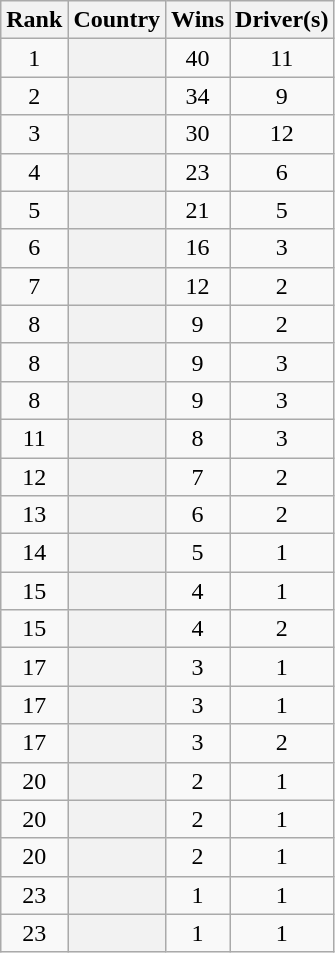<table class="sortable plainrowheaders wikitable">
<tr>
<th scope=col>Rank</th>
<th scope=col>Country</th>
<th scope=col>Wins</th>
<th scope=col>Driver(s)</th>
</tr>
<tr>
<td align=center>1</td>
<th scope=row></th>
<td align="center">40</td>
<td align="center">11</td>
</tr>
<tr>
<td align=center>2</td>
<th scope=row></th>
<td align="center">34</td>
<td align="center">9</td>
</tr>
<tr>
<td align=center>3</td>
<th scope=row></th>
<td align="center">30</td>
<td align="center">12</td>
</tr>
<tr>
<td align=center>4</td>
<th scope=row></th>
<td align="center">23</td>
<td align="center">6</td>
</tr>
<tr>
<td align=center>5</td>
<th scope=row></th>
<td align="center">21</td>
<td align="center">5</td>
</tr>
<tr>
<td align=center>6</td>
<th scope=row></th>
<td align="center">16</td>
<td align="center">3</td>
</tr>
<tr>
<td align=center>7</td>
<th scope=row></th>
<td align="center">12</td>
<td align="center">2</td>
</tr>
<tr>
<td align=center>8</td>
<th scope=row></th>
<td align="center">9</td>
<td align="center">2</td>
</tr>
<tr>
<td align=center>8</td>
<th scope=row></th>
<td align="center">9</td>
<td align="center">3</td>
</tr>
<tr>
<td align=center>8</td>
<th scope=row></th>
<td align="center">9</td>
<td align="center">3</td>
</tr>
<tr>
<td align=center>11</td>
<th scope=row></th>
<td align="center">8</td>
<td align="center">3</td>
</tr>
<tr>
<td align=center>12</td>
<th scope=row></th>
<td align="center">7</td>
<td align="center">2</td>
</tr>
<tr>
<td align=center>13</td>
<th scope=row></th>
<td align="center">6</td>
<td align="center">2</td>
</tr>
<tr>
<td align=center>14</td>
<th scope=row></th>
<td align="center">5</td>
<td align="center">1</td>
</tr>
<tr>
<td align=center>15</td>
<th scope=row></th>
<td align="center">4</td>
<td align="center">1</td>
</tr>
<tr>
<td align=center>15</td>
<th scope=row></th>
<td align="center">4</td>
<td align="center">2</td>
</tr>
<tr>
<td align=center>17</td>
<th scope=row></th>
<td align="center">3</td>
<td align="center">1</td>
</tr>
<tr>
<td align=center>17</td>
<th scope=row></th>
<td align="center">3</td>
<td align="center">1</td>
</tr>
<tr>
<td align=center>17</td>
<th scope=row></th>
<td align="center">3</td>
<td align="center">2</td>
</tr>
<tr>
<td align=center>20</td>
<th scope=row></th>
<td align="center">2</td>
<td align="center">1</td>
</tr>
<tr>
<td align=center>20</td>
<th scope=row></th>
<td align="center">2</td>
<td align="center">1</td>
</tr>
<tr>
<td align=center>20</td>
<th scope=row></th>
<td align="center">2</td>
<td align="center">1</td>
</tr>
<tr>
<td align=center>23</td>
<th scope=row></th>
<td align="center">1</td>
<td align="center">1</td>
</tr>
<tr>
<td align=center>23</td>
<th scope=row></th>
<td align="center">1</td>
<td align="center">1</td>
</tr>
</table>
